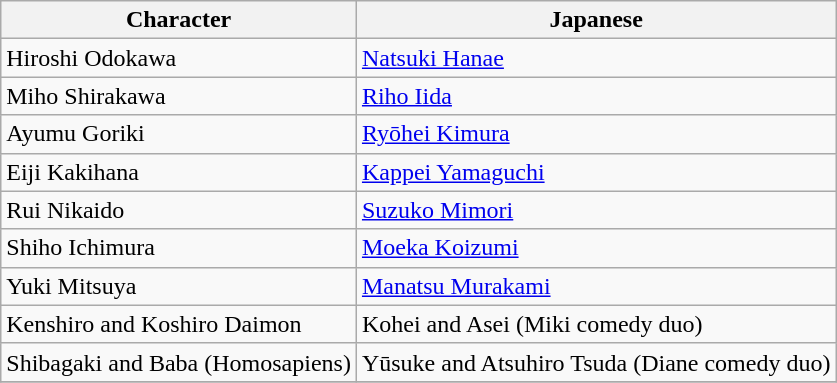<table class="wikitable">
<tr>
<th>Character</th>
<th>Japanese</th>
</tr>
<tr>
<td>Hiroshi Odokawa</td>
<td><a href='#'>Natsuki Hanae</a></td>
</tr>
<tr>
<td>Miho Shirakawa</td>
<td><a href='#'>Riho Iida</a></td>
</tr>
<tr>
<td>Ayumu Goriki</td>
<td><a href='#'>Ryōhei Kimura</a></td>
</tr>
<tr>
<td>Eiji Kakihana</td>
<td><a href='#'>Kappei Yamaguchi</a></td>
</tr>
<tr>
<td>Rui Nikaido</td>
<td><a href='#'>Suzuko Mimori</a></td>
</tr>
<tr>
<td>Shiho Ichimura</td>
<td><a href='#'>Moeka Koizumi</a></td>
</tr>
<tr>
<td>Yuki Mitsuya</td>
<td><a href='#'>Manatsu Murakami</a></td>
</tr>
<tr>
<td>Kenshiro and Koshiro Daimon</td>
<td>Kohei and Asei (Miki comedy duo)</td>
</tr>
<tr>
<td>Shibagaki and Baba (Homosapiens)</td>
<td>Yūsuke and Atsuhiro Tsuda (Diane comedy duo)</td>
</tr>
<tr>
</tr>
</table>
